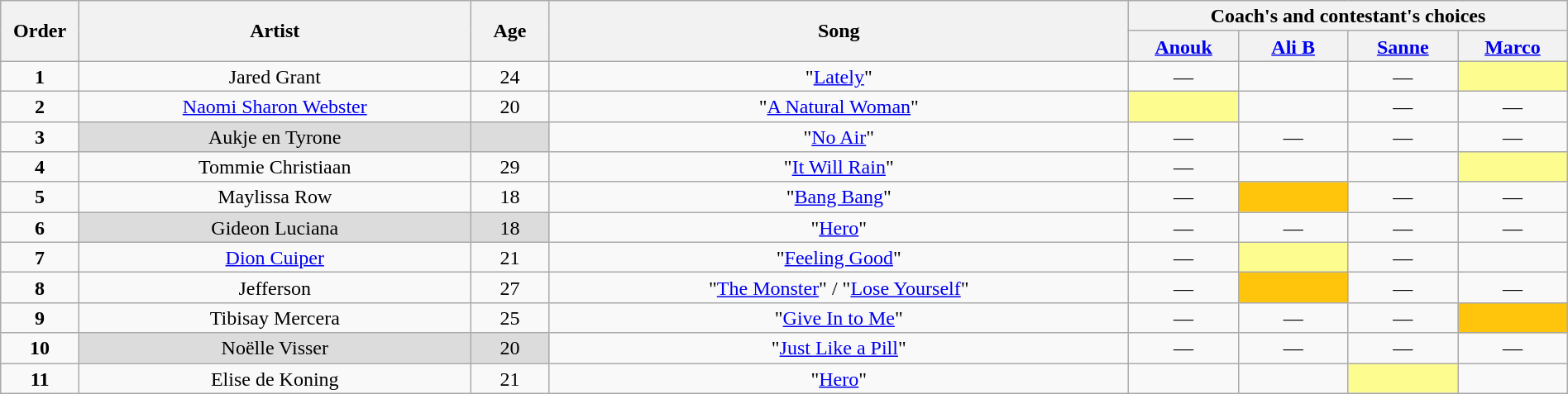<table class="wikitable" style="text-align:center; line-height:17px; width:100%;">
<tr>
<th scope="col" rowspan="2" style="width:05%;">Order</th>
<th scope="col" rowspan="2" style="width:25%;">Artist</th>
<th scope="col" rowspan="2" style="width:05%;">Age</th>
<th scope="col" rowspan="2" style="width:37%;">Song</th>
<th scope="col" colspan="4" style="width:28%;">Coach's and contestant's choices</th>
</tr>
<tr>
<th style="width:07%;"><a href='#'>Anouk</a></th>
<th style="width:07%;"><a href='#'>Ali B</a></th>
<th style="width:07%;"><a href='#'>Sanne</a></th>
<th style="width:07%;"><a href='#'>Marco</a></th>
</tr>
<tr>
<td><strong>1</strong></td>
<td>Jared Grant</td>
<td>24</td>
<td>"<a href='#'>Lately</a>"</td>
<td>—</td>
<td><strong></strong></td>
<td>—</td>
<td style="background:#fdfc8f;"><strong></strong></td>
</tr>
<tr>
<td><strong>2</strong></td>
<td><a href='#'>Naomi Sharon Webster</a></td>
<td>20</td>
<td>"<a href='#'>A Natural Woman</a>"</td>
<td style="background:#fdfc8f;"><strong></strong></td>
<td><strong></strong></td>
<td>—</td>
<td>—</td>
</tr>
<tr>
<td><strong>3</strong></td>
<td style="background:#DCDCDC;">Aukje en Tyrone</td>
<td style="background:#DCDCDC;"></td>
<td>"<a href='#'>No Air</a>"</td>
<td>—</td>
<td>—</td>
<td>—</td>
<td>—</td>
</tr>
<tr>
<td><strong>4</strong></td>
<td>Tommie Christiaan</td>
<td>29</td>
<td>"<a href='#'>It Will Rain</a>"</td>
<td>—</td>
<td><strong></strong></td>
<td><strong></strong></td>
<td style="background:#fdfc8f;"><strong></strong></td>
</tr>
<tr>
<td><strong>5</strong></td>
<td>Maylissa Row</td>
<td>18</td>
<td>"<a href='#'>Bang Bang</a>"</td>
<td>—</td>
<td style="background: #ffc40c;"><strong></strong></td>
<td>—</td>
<td>—</td>
</tr>
<tr>
<td><strong>6</strong></td>
<td style="background:#DCDCDC;">Gideon Luciana</td>
<td style="background:#DCDCDC;">18</td>
<td>"<a href='#'>Hero</a>"</td>
<td>—</td>
<td>—</td>
<td>—</td>
<td>—</td>
</tr>
<tr>
<td><strong>7</strong></td>
<td><a href='#'>Dion Cuiper</a></td>
<td>21</td>
<td>"<a href='#'>Feeling Good</a>"</td>
<td>—</td>
<td style="background:#fdfc8f;"><strong></strong></td>
<td>—</td>
<td><strong></strong></td>
</tr>
<tr>
<td><strong>8</strong></td>
<td>Jefferson</td>
<td>27</td>
<td>"<a href='#'>The Monster</a>" / "<a href='#'>Lose Yourself</a>"</td>
<td>—</td>
<td style="background: #ffc40c;"><strong></strong></td>
<td>—</td>
<td>—</td>
</tr>
<tr>
<td><strong>9</strong></td>
<td>Tibisay Mercera</td>
<td>25</td>
<td>"<a href='#'>Give In to Me</a>"</td>
<td>—</td>
<td>—</td>
<td>—</td>
<td style="background: #ffc40c;"><strong></strong></td>
</tr>
<tr>
<td><strong>10</strong></td>
<td style="background:#DCDCDC;">Noëlle Visser</td>
<td style="background:#DCDCDC;">20</td>
<td>"<a href='#'>Just Like a Pill</a>"</td>
<td>—</td>
<td>—</td>
<td>—</td>
<td>—</td>
</tr>
<tr>
<td><strong>11</strong></td>
<td>Elise de Koning</td>
<td>21</td>
<td>"<a href='#'>Hero</a>"</td>
<td><strong></strong></td>
<td><strong></strong></td>
<td style="background:#fdfc8f;"><strong></strong></td>
<td><strong></strong></td>
</tr>
</table>
